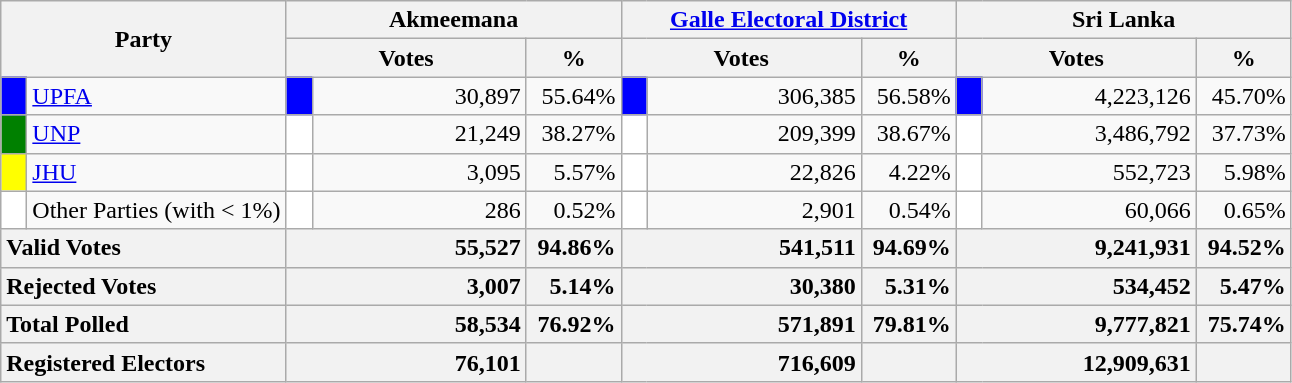<table class="wikitable">
<tr>
<th colspan="2" width="144px"rowspan="2">Party</th>
<th colspan="3" width="216px">Akmeemana</th>
<th colspan="3" width="216px"><a href='#'>Galle Electoral District</a></th>
<th colspan="3" width="216px">Sri Lanka</th>
</tr>
<tr>
<th colspan="2" width="144px">Votes</th>
<th>%</th>
<th colspan="2" width="144px">Votes</th>
<th>%</th>
<th colspan="2" width="144px">Votes</th>
<th>%</th>
</tr>
<tr>
<td style="background-color:blue;" width="10px"></td>
<td style="text-align:left;"><a href='#'>UPFA</a></td>
<td style="background-color:blue;" width="10px"></td>
<td style="text-align:right;">30,897</td>
<td style="text-align:right;">55.64%</td>
<td style="background-color:blue;" width="10px"></td>
<td style="text-align:right;">306,385</td>
<td style="text-align:right;">56.58%</td>
<td style="background-color:blue;" width="10px"></td>
<td style="text-align:right;">4,223,126</td>
<td style="text-align:right;">45.70%</td>
</tr>
<tr>
<td style="background-color:green;" width="10px"></td>
<td style="text-align:left;"><a href='#'>UNP</a></td>
<td style="background-color:white;" width="10px"></td>
<td style="text-align:right;">21,249</td>
<td style="text-align:right;">38.27%</td>
<td style="background-color:white;" width="10px"></td>
<td style="text-align:right;">209,399</td>
<td style="text-align:right;">38.67%</td>
<td style="background-color:white;" width="10px"></td>
<td style="text-align:right;">3,486,792</td>
<td style="text-align:right;">37.73%</td>
</tr>
<tr>
<td style="background-color:yellow;" width="10px"></td>
<td style="text-align:left;"><a href='#'>JHU</a></td>
<td style="background-color:white;" width="10px"></td>
<td style="text-align:right;">3,095</td>
<td style="text-align:right;">5.57%</td>
<td style="background-color:white;" width="10px"></td>
<td style="text-align:right;">22,826</td>
<td style="text-align:right;">4.22%</td>
<td style="background-color:white;" width="10px"></td>
<td style="text-align:right;">552,723</td>
<td style="text-align:right;">5.98%</td>
</tr>
<tr>
<td style="background-color:white;" width="10px"></td>
<td style="text-align:left;">Other Parties (with < 1%)</td>
<td style="background-color:white;" width="10px"></td>
<td style="text-align:right;">286</td>
<td style="text-align:right;">0.52%</td>
<td style="background-color:white;" width="10px"></td>
<td style="text-align:right;">2,901</td>
<td style="text-align:right;">0.54%</td>
<td style="background-color:white;" width="10px"></td>
<td style="text-align:right;">60,066</td>
<td style="text-align:right;">0.65%</td>
</tr>
<tr>
<th colspan="2" width="144px"style="text-align:left;">Valid Votes</th>
<th style="text-align:right;"colspan="2" width="144px">55,527</th>
<th style="text-align:right;">94.86%</th>
<th style="text-align:right;"colspan="2" width="144px">541,511</th>
<th style="text-align:right;">94.69%</th>
<th style="text-align:right;"colspan="2" width="144px">9,241,931</th>
<th style="text-align:right;">94.52%</th>
</tr>
<tr>
<th colspan="2" width="144px"style="text-align:left;">Rejected Votes</th>
<th style="text-align:right;"colspan="2" width="144px">3,007</th>
<th style="text-align:right;">5.14%</th>
<th style="text-align:right;"colspan="2" width="144px">30,380</th>
<th style="text-align:right;">5.31%</th>
<th style="text-align:right;"colspan="2" width="144px">534,452</th>
<th style="text-align:right;">5.47%</th>
</tr>
<tr>
<th colspan="2" width="144px"style="text-align:left;">Total Polled</th>
<th style="text-align:right;"colspan="2" width="144px">58,534</th>
<th style="text-align:right;">76.92%</th>
<th style="text-align:right;"colspan="2" width="144px">571,891</th>
<th style="text-align:right;">79.81%</th>
<th style="text-align:right;"colspan="2" width="144px">9,777,821</th>
<th style="text-align:right;">75.74%</th>
</tr>
<tr>
<th colspan="2" width="144px"style="text-align:left;">Registered Electors</th>
<th style="text-align:right;"colspan="2" width="144px">76,101</th>
<th></th>
<th style="text-align:right;"colspan="2" width="144px">716,609</th>
<th></th>
<th style="text-align:right;"colspan="2" width="144px">12,909,631</th>
<th></th>
</tr>
</table>
